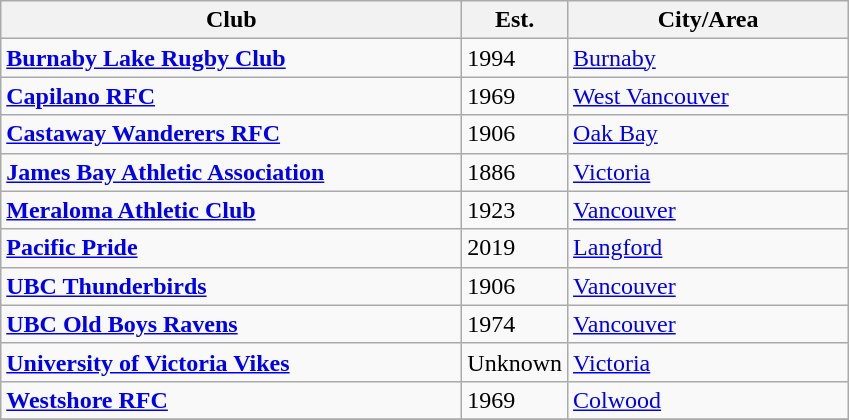<table class="wikitable">
<tr>
<th width=300>Club</th>
<th width=60>Est.</th>
<th width=180>City/Area</th>
</tr>
<tr>
<td style="text-align:left;"><strong><a href='#'>Burnaby Lake Rugby Club</a></strong></td>
<td>1994</td>
<td><a href='#'>Burnaby</a></td>
</tr>
<tr>
<td style="text-align:left;"><strong> <a href='#'>Capilano RFC</a></strong></td>
<td>1969</td>
<td><a href='#'>West Vancouver</a></td>
</tr>
<tr>
<td style="text-align:left;"><strong><a href='#'>Castaway Wanderers RFC</a></strong></td>
<td>1906</td>
<td><a href='#'>Oak Bay</a></td>
</tr>
<tr>
<td style="text-align:left;"><strong><a href='#'>James Bay Athletic Association</a></strong></td>
<td>1886</td>
<td><a href='#'>Victoria</a></td>
</tr>
<tr>
<td style="text-align:left;"><strong><a href='#'>Meraloma Athletic Club</a></strong></td>
<td>1923</td>
<td><a href='#'>Vancouver</a></td>
</tr>
<tr>
<td style="text-align:left;"><strong><a href='#'>Pacific Pride</a></strong></td>
<td>2019</td>
<td><a href='#'>Langford</a></td>
</tr>
<tr>
<td style="text-align:left;"><strong><a href='#'>UBC Thunderbirds</a></strong></td>
<td>1906</td>
<td><a href='#'>Vancouver</a></td>
</tr>
<tr>
<td style="text-align:left;"><strong><a href='#'>UBC Old Boys Ravens</a></strong></td>
<td>1974</td>
<td><a href='#'>Vancouver</a></td>
</tr>
<tr>
<td style="text-align:left;"><strong><a href='#'>University of Victoria Vikes</a></strong></td>
<td>Unknown</td>
<td><a href='#'>Victoria</a></td>
</tr>
<tr>
<td style="text-align:left;"><strong><a href='#'>Westshore RFC</a></strong></td>
<td>1969</td>
<td><a href='#'>Colwood</a></td>
</tr>
<tr>
</tr>
</table>
